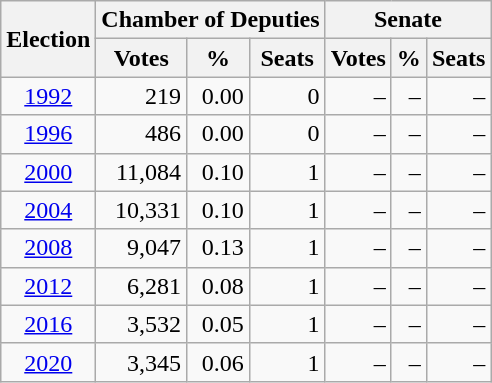<table class=wikitable style=text-align:right>
<tr>
<th rowspan=2>Election</th>
<th colspan=3>Chamber of Deputies</th>
<th colspan=3>Senate</th>
</tr>
<tr>
<th>Votes</th>
<th>%</th>
<th>Seats</th>
<th>Votes</th>
<th>%</th>
<th>Seats</th>
</tr>
<tr>
<td align=center><a href='#'>1992</a></td>
<td>219</td>
<td>0.00</td>
<td>0</td>
<td>–</td>
<td>–</td>
<td>–</td>
</tr>
<tr>
<td align=center><a href='#'>1996</a></td>
<td>486</td>
<td>0.00</td>
<td>0</td>
<td>–</td>
<td>–</td>
<td>–</td>
</tr>
<tr>
<td align=center><a href='#'>2000</a></td>
<td>11,084</td>
<td>0.10</td>
<td>1</td>
<td>–</td>
<td>–</td>
<td>–</td>
</tr>
<tr>
<td align=center><a href='#'>2004</a></td>
<td>10,331</td>
<td>0.10</td>
<td>1</td>
<td>–</td>
<td>–</td>
<td>–</td>
</tr>
<tr>
<td align=center><a href='#'>2008</a></td>
<td>9,047</td>
<td>0.13</td>
<td>1</td>
<td>–</td>
<td>–</td>
<td>–</td>
</tr>
<tr>
<td align=center><a href='#'>2012</a></td>
<td>6,281</td>
<td>0.08</td>
<td>1</td>
<td>–</td>
<td>–</td>
<td>–</td>
</tr>
<tr>
<td align=center><a href='#'>2016</a></td>
<td>3,532</td>
<td>0.05</td>
<td>1</td>
<td>–</td>
<td>–</td>
<td>–</td>
</tr>
<tr>
<td align=center><a href='#'>2020</a></td>
<td>3,345</td>
<td>0.06</td>
<td>1</td>
<td>–</td>
<td>–</td>
<td>–</td>
</tr>
</table>
